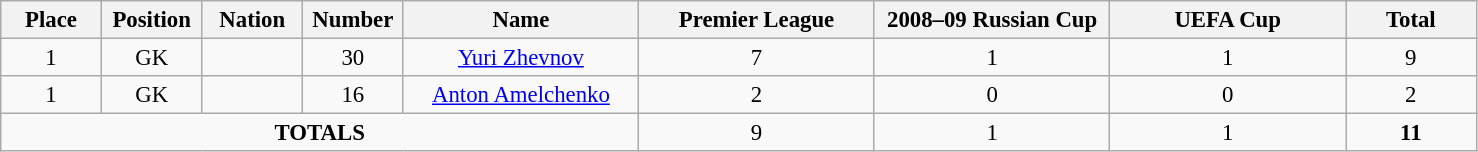<table class="wikitable" style="font-size: 95%; text-align: center;">
<tr>
<th width=60>Place</th>
<th width=60>Position</th>
<th width=60>Nation</th>
<th width=60>Number</th>
<th width=150>Name</th>
<th width=150>Premier League</th>
<th width=150>2008–09 Russian Cup</th>
<th width=150>UEFA Cup</th>
<th width=80>Total</th>
</tr>
<tr>
<td>1</td>
<td>GK</td>
<td></td>
<td>30</td>
<td><a href='#'>Yuri Zhevnov</a></td>
<td>7</td>
<td>1</td>
<td>1</td>
<td>9</td>
</tr>
<tr>
<td>1</td>
<td>GK</td>
<td></td>
<td>16</td>
<td><a href='#'>Anton Amelchenko</a></td>
<td>2</td>
<td>0</td>
<td>0</td>
<td>2</td>
</tr>
<tr>
<td colspan="5"><strong>TOTALS</strong></td>
<td>9</td>
<td>1</td>
<td>1</td>
<td><strong>11</strong></td>
</tr>
</table>
